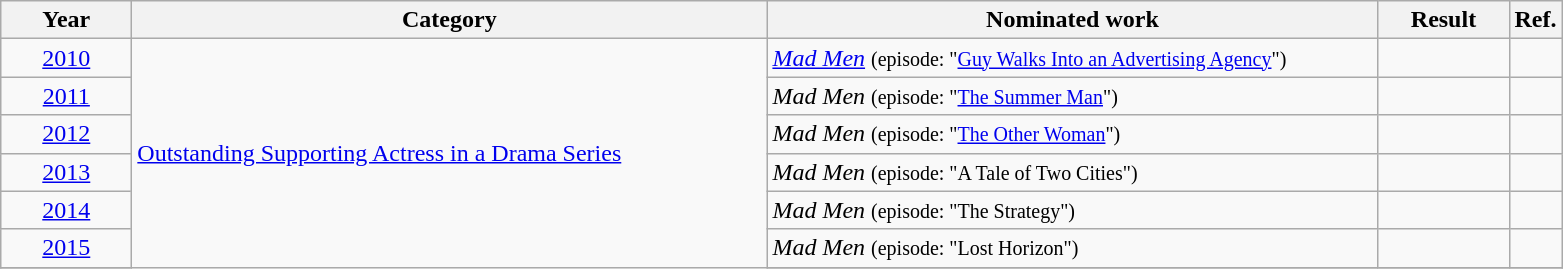<table class=wikitable>
<tr>
<th scope="col" style="width:5em;">Year</th>
<th scope="col" style="width:26em;">Category</th>
<th scope="col" style="width:25em;">Nominated work</th>
<th scope="col" style="width:5em;">Result</th>
<th>Ref.</th>
</tr>
<tr>
<td style="text-align:center;"><a href='#'>2010</a></td>
<td rowspan=8><a href='#'>Outstanding Supporting Actress in a Drama Series</a></td>
<td><em><a href='#'>Mad Men</a></em> <small> (episode: "<a href='#'>Guy Walks Into an Advertising Agency</a>") </small></td>
<td></td>
<td align=center></td>
</tr>
<tr>
<td style="text-align:center;"><a href='#'>2011</a></td>
<td><em>Mad Men</em> <small> (episode: "<a href='#'>The Summer Man</a>") </small></td>
<td></td>
<td align=center></td>
</tr>
<tr>
<td style="text-align:center;"><a href='#'>2012</a></td>
<td><em>Mad Men</em> <small> (episode: "<a href='#'>The Other Woman</a>") </small></td>
<td></td>
<td align=center></td>
</tr>
<tr>
<td style="text-align:center;"><a href='#'>2013</a></td>
<td><em>Mad Men</em> <small> (episode: "A Tale of Two Cities") </small></td>
<td></td>
<td align=center></td>
</tr>
<tr>
<td style="text-align:center;"><a href='#'>2014</a></td>
<td><em>Mad Men</em> <small> (episode: "The Strategy") </small></td>
<td></td>
<td align=center></td>
</tr>
<tr>
<td style="text-align:center;"><a href='#'>2015</a></td>
<td><em>Mad Men</em> <small> (episode: "Lost Horizon") </small></td>
<td></td>
<td align=center></td>
</tr>
<tr>
</tr>
</table>
